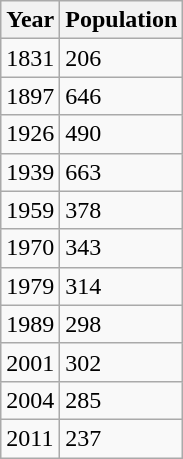<table class="wikitable">
<tr>
<th>Year</th>
<th>Population</th>
</tr>
<tr>
<td>1831</td>
<td>206</td>
</tr>
<tr>
<td>1897</td>
<td>646</td>
</tr>
<tr>
<td>1926</td>
<td>490</td>
</tr>
<tr>
<td>1939</td>
<td>663</td>
</tr>
<tr>
<td>1959</td>
<td>378</td>
</tr>
<tr>
<td>1970</td>
<td>343</td>
</tr>
<tr>
<td>1979</td>
<td>314</td>
</tr>
<tr>
<td>1989</td>
<td>298</td>
</tr>
<tr>
<td>2001</td>
<td>302</td>
</tr>
<tr>
<td>2004</td>
<td>285</td>
</tr>
<tr>
<td>2011</td>
<td>237</td>
</tr>
</table>
